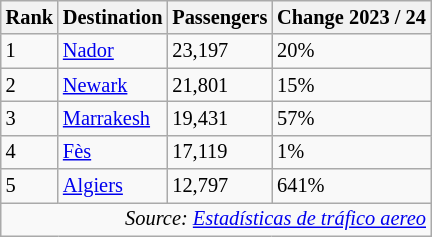<table class="wikitable" style="font-size: 85%; width:align">
<tr>
<th>Rank</th>
<th>Destination</th>
<th>Passengers</th>
<th>Change 2023 / 24</th>
</tr>
<tr>
<td>1</td>
<td><a href='#'>Nador</a></td>
<td>23,197</td>
<td> 20%</td>
</tr>
<tr>
<td>2</td>
<td><a href='#'>Newark</a></td>
<td>21,801</td>
<td> 15%</td>
</tr>
<tr>
<td>3</td>
<td><a href='#'>Marrakesh</a></td>
<td>19,431</td>
<td> 57%</td>
</tr>
<tr>
<td>4</td>
<td><a href='#'>Fès</a></td>
<td>17,119</td>
<td> 1%</td>
</tr>
<tr>
<td>5</td>
<td><a href='#'>Algiers</a></td>
<td>12,797</td>
<td> 641%</td>
</tr>
<tr>
<td colspan="4" style="text-align:right;"><em>Source: <a href='#'>Estadísticas de tráfico aereo</a></em></td>
</tr>
</table>
